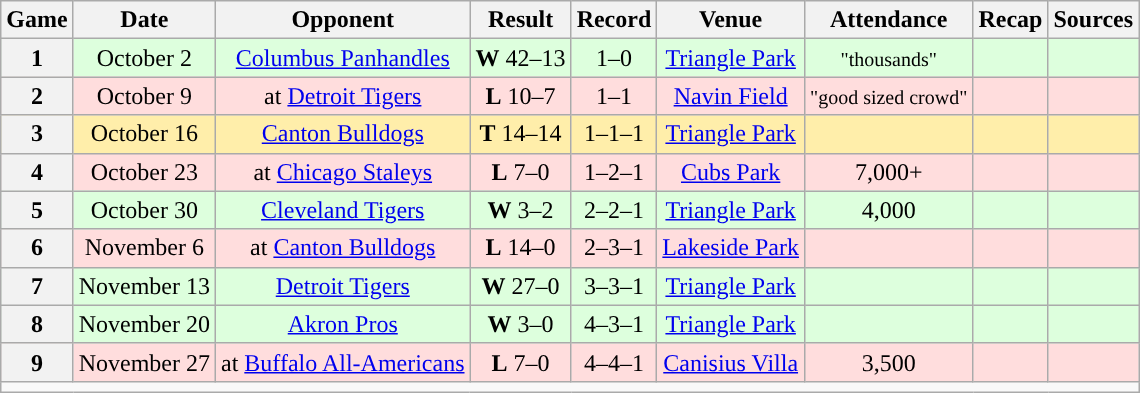<table class="wikitable" style="text-align:center">
<tr>
<th>Game</th>
<th>Date</th>
<th>Opponent</th>
<th>Result</th>
<th>Record</th>
<th>Venue</th>
<th>Attendance</th>
<th>Recap</th>
<th>Sources</th>
</tr>
<tr style="background: #ddffdd;">
<th>1</th>
<td>October 2</td>
<td><a href='#'>Columbus Panhandles</a></td>
<td><strong>W</strong> 42–13</td>
<td>1–0</td>
<td><a href='#'>Triangle Park</a></td>
<td><small>"thousands"</small></td>
<td></td>
<td></td>
</tr>
<tr style="background: #ffdddd;">
<th>2</th>
<td>October 9</td>
<td>at <a href='#'>Detroit Tigers</a></td>
<td><strong>L</strong> 10–7</td>
<td>1–1</td>
<td><a href='#'>Navin Field</a></td>
<td><small>"good sized crowd"</small></td>
<td></td>
<td></td>
</tr>
<tr style="background: #ffeeaa;">
<th>3</th>
<td>October 16</td>
<td><a href='#'>Canton Bulldogs</a></td>
<td><strong>T</strong> 14–14</td>
<td>1–1–1</td>
<td><a href='#'>Triangle Park</a></td>
<td></td>
<td></td>
<td></td>
</tr>
<tr style="background: #ffdddd;">
<th>4</th>
<td>October 23</td>
<td>at <a href='#'>Chicago Staleys</a></td>
<td><strong>L</strong> 7–0</td>
<td>1–2–1</td>
<td><a href='#'>Cubs Park</a></td>
<td>7,000+ </td>
<td></td>
<td></td>
</tr>
<tr style="background: #ddffdd;">
<th>5</th>
<td>October 30</td>
<td><a href='#'>Cleveland Tigers</a></td>
<td><strong>W</strong> 3–2</td>
<td>2–2–1</td>
<td><a href='#'>Triangle Park</a></td>
<td>4,000</td>
<td></td>
<td></td>
</tr>
<tr style="background: #ffdddd;">
<th>6</th>
<td>November 6</td>
<td>at <a href='#'>Canton Bulldogs</a></td>
<td><strong>L</strong> 14–0</td>
<td>2–3–1</td>
<td><a href='#'>Lakeside Park</a></td>
<td></td>
<td></td>
<td></td>
</tr>
<tr style="background: #ddffdd;">
<th>7</th>
<td>November 13</td>
<td><a href='#'>Detroit Tigers</a></td>
<td><strong>W</strong> 27–0</td>
<td>3–3–1</td>
<td><a href='#'>Triangle Park</a></td>
<td></td>
<td></td>
<td></td>
</tr>
<tr style="background: #ddffdd;">
<th>8</th>
<td>November 20</td>
<td><a href='#'>Akron Pros</a></td>
<td><strong>W</strong> 3–0</td>
<td>4–3–1</td>
<td><a href='#'>Triangle Park</a></td>
<td></td>
<td></td>
<td></td>
</tr>
<tr style="background: #ffdddd;">
<th>9</th>
<td>November 27</td>
<td>at <a href='#'>Buffalo All-Americans</a></td>
<td><strong>L</strong> 7–0</td>
<td>4–4–1</td>
<td><a href='#'>Canisius Villa</a></td>
<td>3,500</td>
<td></td>
<td></td>
</tr>
<tr>
<td colspan="10"></td>
</tr>
</table>
